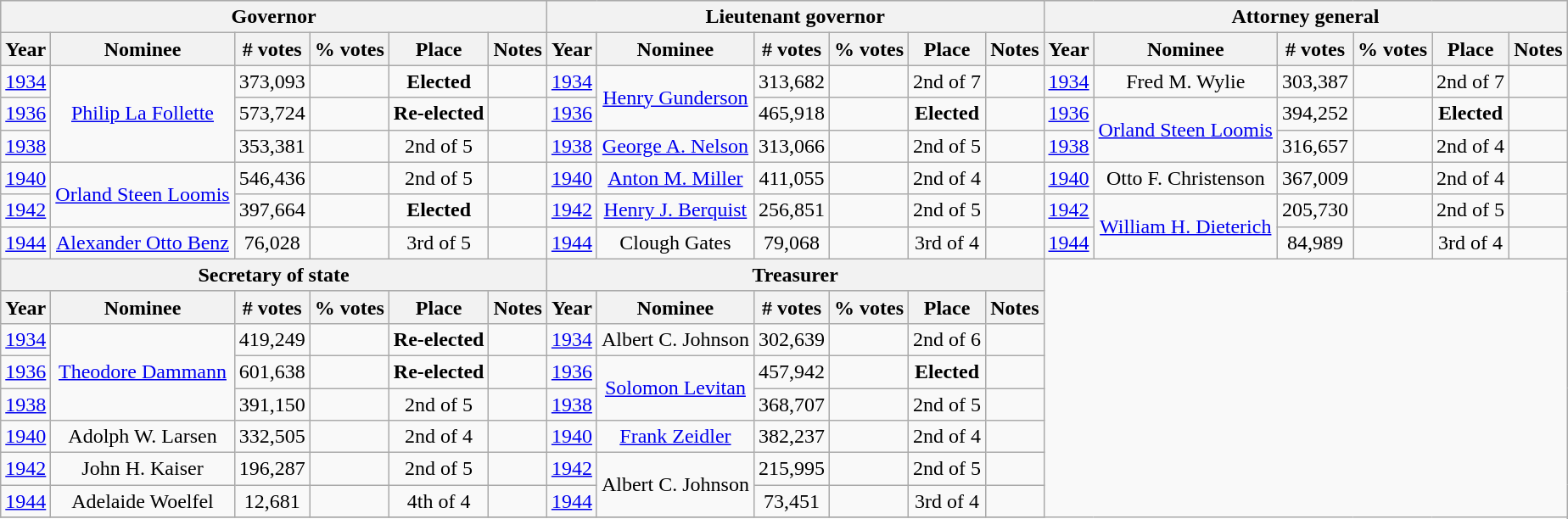<table class=wikitable style="text-align:center;">
<tr style="background:lightgrey;">
<th colspan="6">Governor</th>
<th colspan="6">Lieutenant governor</th>
<th colspan="6">Attorney general</th>
</tr>
<tr style="background:lightgrey;">
<th>Year</th>
<th>Nominee</th>
<th># votes</th>
<th>% votes</th>
<th>Place</th>
<th>Notes</th>
<th>Year</th>
<th>Nominee</th>
<th># votes</th>
<th>% votes</th>
<th>Place</th>
<th>Notes</th>
<th>Year</th>
<th>Nominee</th>
<th># votes</th>
<th>% votes</th>
<th>Place</th>
<th>Notes</th>
</tr>
<tr>
<td><a href='#'>1934</a></td>
<td rowspan="3"><a href='#'>Philip La Follette</a></td>
<td>373,093</td>
<td></td>
<td><strong>Elected</strong></td>
<td></td>
<td><a href='#'>1934</a></td>
<td rowspan="2"><a href='#'>Henry Gunderson</a></td>
<td>313,682</td>
<td></td>
<td>2nd of 7</td>
<td></td>
<td><a href='#'>1934</a></td>
<td>Fred M. Wylie</td>
<td>303,387</td>
<td></td>
<td>2nd of 7</td>
<td></td>
</tr>
<tr>
<td><a href='#'>1936</a></td>
<td>573,724</td>
<td></td>
<td><strong>Re-elected</strong></td>
<td></td>
<td><a href='#'>1936</a></td>
<td>465,918</td>
<td></td>
<td><strong>Elected</strong></td>
<td></td>
<td><a href='#'>1936</a></td>
<td rowspan="2"><a href='#'>Orland Steen Loomis</a></td>
<td>394,252</td>
<td></td>
<td><strong>Elected</strong></td>
<td></td>
</tr>
<tr>
<td><a href='#'>1938</a></td>
<td>353,381</td>
<td></td>
<td>2nd of 5</td>
<td></td>
<td><a href='#'>1938</a></td>
<td><a href='#'>George A. Nelson</a></td>
<td>313,066</td>
<td></td>
<td>2nd of 5</td>
<td></td>
<td><a href='#'>1938</a></td>
<td>316,657</td>
<td></td>
<td>2nd of 4</td>
<td></td>
</tr>
<tr>
<td><a href='#'>1940</a></td>
<td rowspan="2"><a href='#'>Orland Steen Loomis</a></td>
<td>546,436</td>
<td></td>
<td>2nd of 5</td>
<td></td>
<td><a href='#'>1940</a></td>
<td><a href='#'>Anton M. Miller</a></td>
<td>411,055</td>
<td></td>
<td>2nd of 4</td>
<td></td>
<td><a href='#'>1940</a></td>
<td>Otto F. Christenson</td>
<td>367,009</td>
<td></td>
<td>2nd of 4</td>
<td></td>
</tr>
<tr>
<td><a href='#'>1942</a></td>
<td>397,664</td>
<td></td>
<td><strong>Elected</strong></td>
<td></td>
<td><a href='#'>1942</a></td>
<td><a href='#'>Henry J. Berquist</a></td>
<td>256,851</td>
<td></td>
<td>2nd of 5</td>
<td></td>
<td><a href='#'>1942</a></td>
<td rowspan="2"><a href='#'>William H. Dieterich</a></td>
<td>205,730</td>
<td></td>
<td>2nd of 5</td>
<td></td>
</tr>
<tr>
<td><a href='#'>1944</a></td>
<td><a href='#'>Alexander Otto Benz</a></td>
<td>76,028</td>
<td></td>
<td>3rd of 5</td>
<td></td>
<td><a href='#'>1944</a></td>
<td>Clough Gates</td>
<td>79,068</td>
<td></td>
<td>3rd of 4</td>
<td></td>
<td><a href='#'>1944</a></td>
<td>84,989</td>
<td></td>
<td>3rd of 4</td>
<td></td>
</tr>
<tr style="background:lightgrey;">
<th colspan="6">Secretary of state</th>
<th colspan="6">Treasurer</th>
</tr>
<tr style="background:lightgrey;">
<th>Year</th>
<th>Nominee</th>
<th># votes</th>
<th>% votes</th>
<th>Place</th>
<th>Notes</th>
<th>Year</th>
<th>Nominee</th>
<th># votes</th>
<th>% votes</th>
<th>Place</th>
<th>Notes</th>
</tr>
<tr>
<td><a href='#'>1934</a></td>
<td rowspan="3"><a href='#'>Theodore Dammann</a></td>
<td>419,249</td>
<td></td>
<td><strong>Re-elected</strong></td>
<td></td>
<td><a href='#'>1934</a></td>
<td>Albert C. Johnson</td>
<td>302,639</td>
<td></td>
<td>2nd of 6</td>
<td></td>
</tr>
<tr>
<td><a href='#'>1936</a></td>
<td>601,638</td>
<td></td>
<td><strong>Re-elected</strong></td>
<td></td>
<td><a href='#'>1936</a></td>
<td rowspan="2"><a href='#'>Solomon Levitan</a></td>
<td>457,942</td>
<td></td>
<td><strong>Elected</strong></td>
<td></td>
</tr>
<tr>
<td><a href='#'>1938</a></td>
<td>391,150</td>
<td></td>
<td>2nd of 5</td>
<td></td>
<td><a href='#'>1938</a></td>
<td>368,707</td>
<td></td>
<td>2nd of 5</td>
<td></td>
</tr>
<tr>
<td><a href='#'>1940</a></td>
<td>Adolph W. Larsen</td>
<td>332,505</td>
<td></td>
<td>2nd of 4</td>
<td></td>
<td><a href='#'>1940</a></td>
<td><a href='#'>Frank Zeidler</a></td>
<td>382,237</td>
<td></td>
<td>2nd of 4</td>
<td></td>
</tr>
<tr>
<td><a href='#'>1942</a></td>
<td>John H. Kaiser</td>
<td>196,287</td>
<td></td>
<td>2nd of 5</td>
<td></td>
<td><a href='#'>1942</a></td>
<td rowspan="2">Albert C. Johnson</td>
<td>215,995</td>
<td></td>
<td>2nd of 5</td>
<td></td>
</tr>
<tr>
<td><a href='#'>1944</a></td>
<td>Adelaide Woelfel</td>
<td>12,681</td>
<td></td>
<td>4th of 4</td>
<td></td>
<td><a href='#'>1944</a></td>
<td>73,451</td>
<td></td>
<td>3rd of 4</td>
<td></td>
</tr>
<tr>
</tr>
</table>
